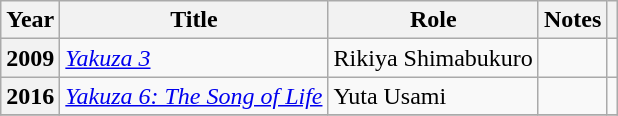<table class="wikitable plainrowheaders sortable">
<tr>
<th scope="col">Year</th>
<th scope="col">Title</th>
<th scope="col">Role</th>
<th scope="col" class="unsortable">Notes</th>
<th scope="col" class="unsortable"></th>
</tr>
<tr>
<th scope="row">2009</th>
<td><em><a href='#'>Yakuza 3</a></em></td>
<td>Rikiya Shimabukuro</td>
<td></td>
<td></td>
</tr>
<tr>
<th scope="row">2016</th>
<td><em><a href='#'>Yakuza 6: The Song of Life</a></em></td>
<td>Yuta Usami</td>
<td></td>
<td></td>
</tr>
<tr>
</tr>
</table>
